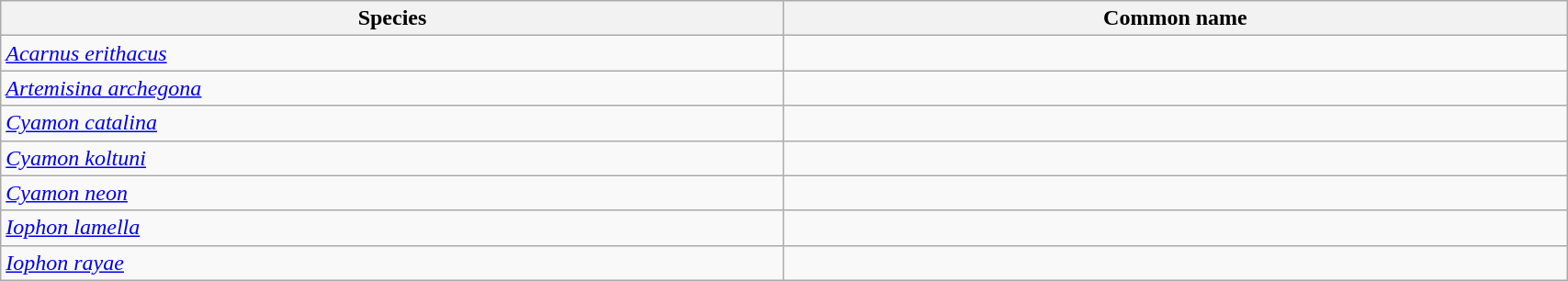<table width=90% class="wikitable">
<tr>
<th width=25%>Species</th>
<th width=25%>Common name</th>
</tr>
<tr>
<td><em><a href='#'>Acarnus erithacus</a></em></td>
<td></td>
</tr>
<tr>
<td><em><a href='#'>Artemisina archegona</a></em></td>
<td></td>
</tr>
<tr>
<td><em><a href='#'>Cyamon catalina</a></em></td>
<td></td>
</tr>
<tr>
<td><em><a href='#'>Cyamon koltuni</a></em></td>
<td></td>
</tr>
<tr>
<td><em><a href='#'>Cyamon neon</a></em></td>
<td></td>
</tr>
<tr>
<td><em><a href='#'>Iophon lamella</a></em></td>
<td></td>
</tr>
<tr>
<td><em><a href='#'>Iophon rayae</a></em></td>
<td></td>
</tr>
</table>
